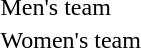<table>
<tr>
<td>Men's team<br></td>
<td></td>
<td></td>
<td></td>
</tr>
<tr>
<td>Women's team<br></td>
<td></td>
<td></td>
<td></td>
</tr>
</table>
